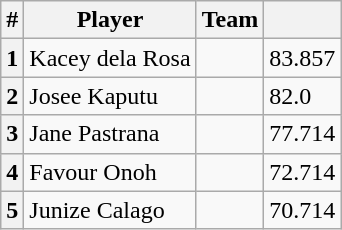<table class="wikitable">
<tr>
<th>#</th>
<th>Player</th>
<th>Team</th>
<th></th>
</tr>
<tr>
<th>1</th>
<td> Kacey dela Rosa</td>
<td></td>
<td>83.857</td>
</tr>
<tr>
<th>2</th>
<td> Josee Kaputu</td>
<td></td>
<td>82.0</td>
</tr>
<tr>
<th>3</th>
<td> Jane Pastrana</td>
<td></td>
<td>77.714</td>
</tr>
<tr>
<th>4</th>
<td> Favour Onoh</td>
<td></td>
<td>72.714</td>
</tr>
<tr>
<th>5</th>
<td> Junize Calago</td>
<td></td>
<td>70.714</td>
</tr>
</table>
